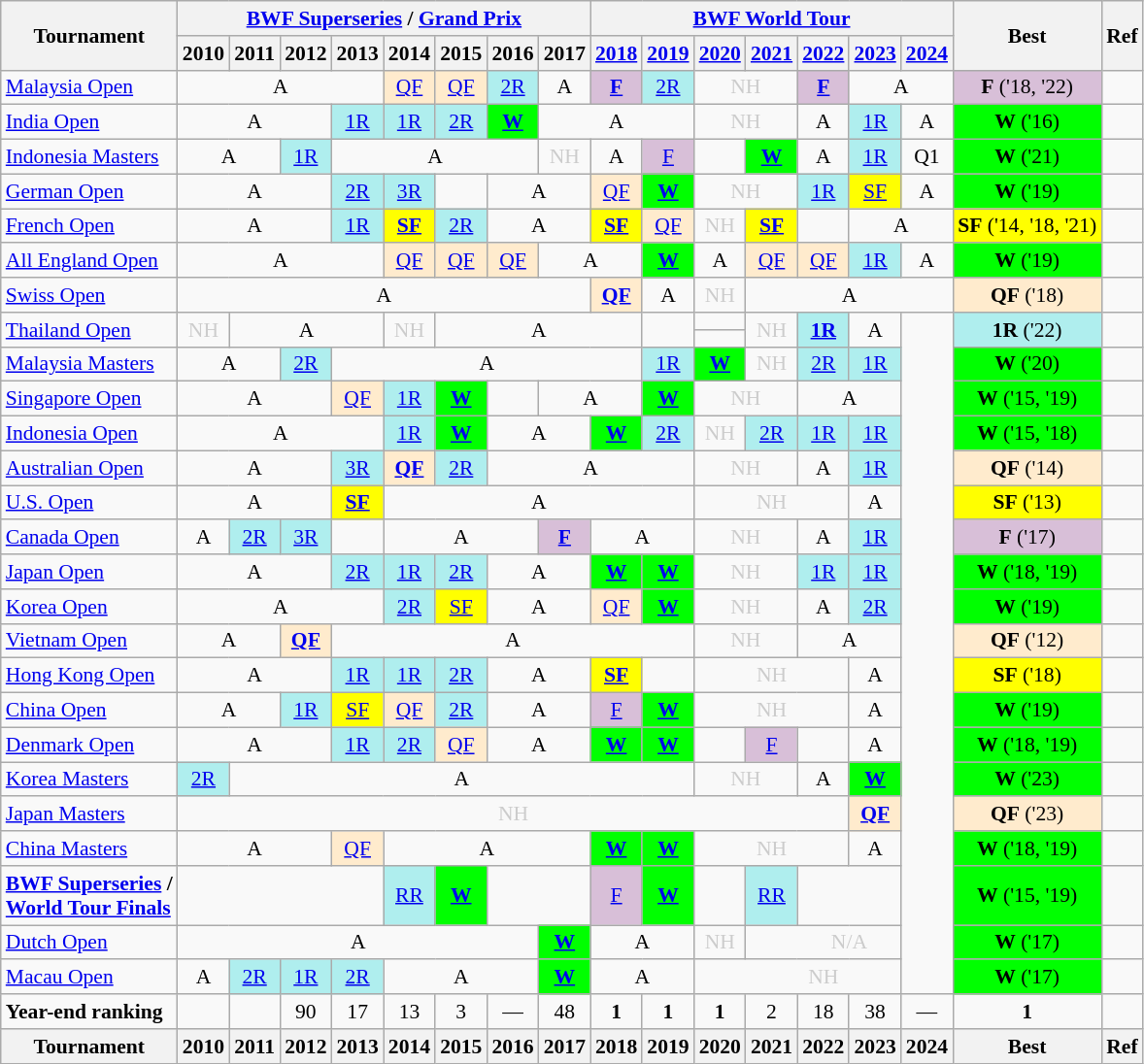<table class="wikitable" style="font-size: 90%; text-align:center">
<tr>
<th rowspan="2">Tournament</th>
<th colspan="8"><a href='#'>BWF Superseries</a> / <a href='#'>Grand Prix</a></th>
<th colspan="7"><a href='#'>BWF World Tour</a></th>
<th rowspan="2">Best</th>
<th rowspan="2">Ref</th>
</tr>
<tr>
<th>2010</th>
<th>2011</th>
<th>2012</th>
<th>2013</th>
<th>2014</th>
<th>2015</th>
<th>2016</th>
<th>2017</th>
<th><a href='#'>2018</a></th>
<th><a href='#'>2019</a></th>
<th><a href='#'>2020</a></th>
<th><a href='#'>2021</a></th>
<th><a href='#'>2022</a></th>
<th><a href='#'>2023</a></th>
<th><a href='#'>2024</a></th>
</tr>
<tr>
<td align=left><a href='#'>Malaysia Open</a></td>
<td colspan="4">A</td>
<td bgcolor=FFEBCD><a href='#'>QF</a></td>
<td bgcolor=FFEBCD><a href='#'>QF</a></td>
<td bgcolor=AFEEEE><a href='#'>2R</a></td>
<td>A</td>
<td bgcolor=D8BFD8><strong><a href='#'>F</a></strong></td>
<td bgcolor=AFEEEE><a href='#'>2R</a></td>
<td colspan="2" style=color:#ccc>NH</td>
<td bgcolor=D8BFD8><strong><a href='#'>F</a></strong></td>
<td colspan="2">A</td>
<td bgcolor=D8BFD8><strong>F</strong> ('18, '22)</td>
<td></td>
</tr>
<tr>
<td align=left><a href='#'>India Open</a></td>
<td colspan="3">A</td>
<td bgcolor=AFEEEE><a href='#'>1R</a></td>
<td bgcolor=AFEEEE><a href='#'>1R</a></td>
<td bgcolor=AFEEEE><a href='#'>2R</a></td>
<td bgcolor=00FF00><a href='#'><strong>W</strong></a></td>
<td colspan="3">A</td>
<td colspan="2" style=color:#ccc>NH</td>
<td>A</td>
<td bgcolor=AFEEEE><a href='#'>1R</a></td>
<td>A</td>
<td bgcolor=00FF00><strong>W</strong> ('16)</td>
</tr>
<tr>
<td align=left><a href='#'>Indonesia Masters</a></td>
<td colspan="2">A</td>
<td bgcolor=AFEEEE><a href='#'>1R</a></td>
<td colspan="4">A</td>
<td style=color:#ccc>NH</td>
<td>A</td>
<td bgcolor=D8BFD8><a href='#'>F</a></td>
<td><a href='#'></a></td>
<td bgcolor=00FF00><strong><a href='#'>W</a></strong></td>
<td>A</td>
<td bgcolor=AFEEEE><a href='#'>1R</a></td>
<td>Q1</td>
<td bgcolor=00FF00><strong>W</strong> ('21)</td>
<td></td>
</tr>
<tr>
<td align=left><a href='#'>German Open</a></td>
<td colspan="3">A</td>
<td bgcolor=AFEEEE><a href='#'>2R</a></td>
<td bgcolor=AFEEEE><a href='#'>3R</a></td>
<td><a href='#'></a></td>
<td colspan="2">A</td>
<td bgcolor=FFEBCD><a href='#'>QF</a></td>
<td bgcolor=00FF00><a href='#'><strong>W</strong></a></td>
<td colspan="2" style=color:#ccc>NH</td>
<td bgcolor=AFEEEE><a href='#'>1R</a></td>
<td bgcolor=FFFF00><a href='#'>SF</a></td>
<td>A</td>
<td bgcolor=00FF00><strong>W</strong> ('19)</td>
<td></td>
</tr>
<tr>
<td align=left><a href='#'>French Open</a></td>
<td colspan="3">A</td>
<td bgcolor=AFEEEE><a href='#'>1R</a></td>
<td bgcolor=FFFF00><a href='#'><strong>SF</strong></a></td>
<td bgcolor=AFEEEE><a href='#'>2R</a></td>
<td colspan="2">A</td>
<td bgcolor=FFFF00><a href='#'><strong>SF</strong></a></td>
<td bgcolor=FFEBCD><a href='#'>QF</a></td>
<td style=color:#ccc>NH</td>
<td bgcolor=FFFF00><strong><a href='#'>SF</a></strong></td>
<td><a href='#'></a></td>
<td colspan="2">A</td>
<td bgcolor=FFFF00><strong>SF</strong> ('14, '18, '21)</td>
<td></td>
</tr>
<tr>
<td align=left><a href='#'>All England Open</a></td>
<td colspan="4">A</td>
<td bgcolor=FFEBCD><a href='#'>QF</a></td>
<td bgcolor=FFEBCD><a href='#'>QF</a></td>
<td bgcolor=FFEBCD><a href='#'>QF</a></td>
<td colspan="2">A</td>
<td bgcolor=00FF00><a href='#'><strong>W</strong></a></td>
<td>A</td>
<td bgcolor=FFEBCD><a href='#'>QF</a></td>
<td bgcolor=FFEBCD><a href='#'>QF</a></td>
<td bgcolor=AFEEEE><a href='#'>1R</a></td>
<td>A</td>
<td bgcolor=00FF00><strong>W</strong> ('19)</td>
<td></td>
</tr>
<tr>
<td align=left><a href='#'>Swiss Open</a></td>
<td colspan="8">A</td>
<td bgcolor=FFEBCD><a href='#'><strong>QF</strong></a></td>
<td>A</td>
<td style=color:#ccc>NH</td>
<td colspan="4">A</td>
<td bgcolor=FFEBCD><strong>QF</strong> ('18)</td>
<td></td>
</tr>
<tr>
<td rowspan="2" align=left><a href='#'>Thailand Open</a></td>
<td rowspan="2" style=color:#ccc>NH</td>
<td rowspan="2" colspan="3">A</td>
<td rowspan="2" style=color:#ccc>NH</td>
<td rowspan="2" colspan="4">A</td>
<td rowspan="2"><a href='#'></a></td>
<td><a href='#'></a></td>
<td rowspan="2" style=color:#ccc>NH</td>
<td rowspan="2" bgcolor=AFEEEE><strong><a href='#'>1R</a></strong></td>
<td rowspan="2">A</td>
<td rowspan="20"></td>
<td rowspan="2" bgcolor=AFEEEE><strong>1R</strong> ('22)</td>
<td rowspan="2"></td>
</tr>
<tr>
<td><a href='#'></a></td>
</tr>
<tr>
<td align=left><a href='#'>Malaysia Masters</a></td>
<td colspan="2">A</td>
<td bgcolor=AFEEEE><a href='#'>2R</a></td>
<td colspan="6">A</td>
<td bgcolor=AFEEEE><a href='#'>1R</a></td>
<td bgcolor=00FF00><a href='#'><strong>W</strong></a></td>
<td style=color:#ccc>NH</td>
<td bgcolor=AFEEEE><a href='#'>2R</a></td>
<td bgcolor=AFEEEE><a href='#'>1R</a></td>
<td bgcolor=00FF00><strong>W</strong> ('20)</td>
<td></td>
</tr>
<tr>
<td align=left><a href='#'>Singapore Open</a></td>
<td colspan="3">A</td>
<td bgcolor=FFEBCD><a href='#'>QF</a></td>
<td bgcolor=AFEEEE><a href='#'>1R</a></td>
<td bgcolor=00FF00><a href='#'><strong>W</strong></a></td>
<td><a href='#'></a></td>
<td colspan="2">A</td>
<td bgcolor=00FF00><a href='#'><strong>W</strong></a></td>
<td colspan="2" style=color:#ccc>NH</td>
<td colspan="2">A</td>
<td bgcolor=00FF00><strong>W</strong> ('15, '19)</td>
<td></td>
</tr>
<tr>
<td align=left><a href='#'>Indonesia Open</a></td>
<td colspan="4">A</td>
<td bgcolor=AFEEEE><a href='#'>1R</a></td>
<td bgcolor=00FF00><a href='#'><strong>W</strong></a></td>
<td colspan="2">A</td>
<td bgcolor=00FF00><a href='#'><strong>W</strong></a></td>
<td bgcolor=AFEEEE><a href='#'>2R</a></td>
<td style=color:#ccc>NH</td>
<td bgcolor=AFEEEE><a href='#'>2R</a></td>
<td bgcolor=AFEEEE><a href='#'>1R</a></td>
<td bgcolor=AFEEEE><a href='#'>1R</a></td>
<td bgcolor=00FF00><strong>W</strong> ('15, '18)</td>
<td></td>
</tr>
<tr>
<td align=left><a href='#'>Australian Open</a></td>
<td colspan="3">A</td>
<td bgcolor=AFEEEE><a href='#'>3R</a></td>
<td bgcolor=FFEBCD><a href='#'><strong>QF</strong></a></td>
<td bgcolor=AFEEEE><a href='#'>2R</a></td>
<td colspan="4">A</td>
<td colspan="2" style=color:#ccc>NH</td>
<td>A</td>
<td bgcolor=AFEEEE><a href='#'>1R</a></td>
<td bgcolor=FFEBCD><strong>QF</strong> ('14)</td>
<td></td>
</tr>
<tr>
<td align=left><a href='#'>U.S. Open</a></td>
<td colspan="3">A</td>
<td bgcolor=FFFF00><a href='#'><strong>SF</strong></a></td>
<td colspan="6">A</td>
<td colspan="3" style=color:#ccc>NH</td>
<td>A</td>
<td bgcolor=FFFF00><strong>SF</strong> ('13)</td>
<td></td>
</tr>
<tr>
<td align=left><a href='#'>Canada Open</a></td>
<td>A</td>
<td bgcolor=AFEEEE><a href='#'>2R</a></td>
<td bgcolor=AFEEEE><a href='#'>3R</a></td>
<td><a href='#'></a></td>
<td colspan="3">A</td>
<td bgcolor=D8BFD8><a href='#'><strong>F</strong></a></td>
<td colspan="2">A</td>
<td colspan="2" style=color:#ccc>NH</td>
<td>A</td>
<td bgcolor=AFEEEE><a href='#'>1R</a></td>
<td bgcolor=D8BFD8><strong>F</strong> ('17)</td>
<td></td>
</tr>
<tr>
<td align=left><a href='#'>Japan Open</a></td>
<td colspan="3">A</td>
<td bgcolor=AFEEEE><a href='#'>2R</a></td>
<td bgcolor=AFEEEE><a href='#'>1R</a></td>
<td bgcolor=AFEEEE><a href='#'>2R</a></td>
<td colspan="2">A</td>
<td bgcolor=00FF00><a href='#'><strong>W</strong></a></td>
<td bgcolor=00FF00><a href='#'><strong>W</strong></a></td>
<td colspan="2" style=color:#ccc>NH</td>
<td bgcolor=AFEEEE><a href='#'>1R</a></td>
<td bgcolor=AFEEEE><a href='#'>1R</a></td>
<td bgcolor=00FF00><strong>W</strong> ('18, '19)</td>
<td></td>
</tr>
<tr>
<td align=left><a href='#'>Korea Open</a></td>
<td colspan="4">A</td>
<td bgcolor=AFEEEE><a href='#'>2R</a></td>
<td bgcolor=FFFF00><a href='#'>SF</a></td>
<td colspan="2">A</td>
<td bgcolor=FFEBCD><a href='#'>QF</a></td>
<td bgcolor=00FF00><a href='#'><strong>W</strong></a></td>
<td colspan="2" style=color:#ccc>NH</td>
<td>A</td>
<td bgcolor=AFEEEE><a href='#'>2R</a></td>
<td bgcolor=00FF00><strong>W</strong> ('19)</td>
<td></td>
</tr>
<tr>
<td align=left><a href='#'>Vietnam Open</a></td>
<td colspan="2">A</td>
<td bgcolor=FFEBCD><a href='#'><strong>QF</strong></a></td>
<td colspan="7">A</td>
<td colspan="2" style=color:#ccc>NH</td>
<td colspan="2">A</td>
<td bgcolor=FFEBCD><strong>QF</strong> ('12)</td>
<td></td>
</tr>
<tr>
<td align=left><a href='#'>Hong Kong Open</a></td>
<td colspan="3">A</td>
<td bgcolor=AFEEEE><a href='#'>1R</a></td>
<td bgcolor=AFEEEE><a href='#'>1R</a></td>
<td bgcolor=AFEEEE><a href='#'>2R</a></td>
<td colspan="2">A</td>
<td bgcolor=FFFF00><a href='#'><strong>SF</strong></a></td>
<td><a href='#'></a></td>
<td colspan="3" style=color:#ccc>NH</td>
<td>A</td>
<td bgcolor=FFFF00><strong>SF</strong> ('18)</td>
<td></td>
</tr>
<tr>
<td align=left><a href='#'>China Open</a></td>
<td colspan="2">A</td>
<td bgcolor=AFEEEE><a href='#'>1R</a></td>
<td bgcolor=FFFF00><a href='#'>SF</a></td>
<td bgcolor=FFEBCD><a href='#'>QF</a></td>
<td bgcolor=AFEEEE><a href='#'>2R</a></td>
<td colspan="2">A</td>
<td bgcolor=D8BFD8><a href='#'>F</a></td>
<td bgcolor=00FF00><a href='#'><strong>W</strong></a></td>
<td colspan="3" style=color:#ccc>NH</td>
<td>A</td>
<td bgcolor=00FF00><strong>W</strong> ('19)</td>
<td></td>
</tr>
<tr>
<td align=left><a href='#'>Denmark Open</a></td>
<td colspan="3">A</td>
<td bgcolor=AFEEEE><a href='#'>1R</a></td>
<td bgcolor=AFEEEE><a href='#'>2R</a></td>
<td bgcolor=FFEBCD><a href='#'>QF</a></td>
<td colspan="2">A</td>
<td bgcolor=00FF00><a href='#'><strong>W</strong></a></td>
<td bgcolor=00FF00><a href='#'><strong>W</strong></a></td>
<td><a href='#'></a></td>
<td bgcolor=D8BFD8><a href='#'>F</a></td>
<td><a href='#'></a></td>
<td>A</td>
<td bgcolor=00FF00><strong>W</strong> ('18, '19)</td>
<td></td>
</tr>
<tr>
<td align=left><a href='#'>Korea Masters</a></td>
<td bgcolor=AFEEEE><a href='#'>2R</a></td>
<td colspan="9">A</td>
<td colspan="2" style=color:#ccc>NH</td>
<td>A</td>
<td bgcolor=00FF00><a href='#'><strong>W</strong></a></td>
<td bgcolor=00FF00><strong>W</strong> ('23)</td>
<td></td>
</tr>
<tr>
<td align=left><a href='#'>Japan Masters</a></td>
<td colspan="13" style=color:#ccc>NH</td>
<td bgcolor=FFEBCD><a href='#'><strong>QF</strong></a></td>
<td bgcolor=FFEBCD><strong>QF</strong> ('23)</td>
<td></td>
</tr>
<tr>
<td align=left><a href='#'>China Masters</a></td>
<td colspan="3">A</td>
<td bgcolor=FFEBCD><a href='#'>QF</a></td>
<td colspan="4">A</td>
<td bgcolor=00FF00><a href='#'><strong>W</strong></a></td>
<td bgcolor=00FF00><a href='#'><strong>W</strong></a></td>
<td colspan="3" style=color:#ccc>NH</td>
<td>A</td>
<td bgcolor=00FF00><strong>W</strong> ('18, '19)</td>
<td></td>
</tr>
<tr>
<td align=left><strong><a href='#'>BWF Superseries</a> /<br><a href='#'>World Tour Finals</a></strong></td>
<td colspan="4"></td>
<td bgcolor=AFEEEE><a href='#'>RR</a></td>
<td bgcolor=00FF00><a href='#'><strong>W</strong></a></td>
<td colspan="2"></td>
<td bgcolor=D8BFD8><a href='#'>F</a></td>
<td bgcolor=00FF00><a href='#'><strong>W</strong></a></td>
<td></td>
<td bgcolor=AFEEEE><a href='#'>RR</a></td>
<td colspan="2"></td>
<td bgcolor=00FF00><strong>W</strong> ('15, '19)</td>
<td></td>
</tr>
<tr>
<td align=left><a href='#'>Dutch Open</a></td>
<td colspan="7">A</td>
<td bgcolor=00FF00><a href='#'><strong>W</strong></a></td>
<td colspan="2">A</td>
<td style=color:#ccc>NH</td>
<td colspan="4" style=color:#ccc>N/A</td>
<td bgcolor=00FF00><strong>W</strong> ('17)</td>
<td></td>
</tr>
<tr>
<td align=left><a href='#'>Macau Open</a></td>
<td>A</td>
<td bgcolor=AFEEEE><a href='#'>2R</a></td>
<td bgcolor=AFEEEE><a href='#'>1R</a></td>
<td bgcolor=AFEEEE><a href='#'>2R</a></td>
<td colspan="3">A</td>
<td bgcolor=00FF00><a href='#'><strong>W</strong></a></td>
<td colspan="2">A</td>
<td colspan="5" style=color:#ccc>NH</td>
<td bgcolor=00FF00><strong>W</strong> ('17)</td>
<td></td>
</tr>
<tr>
<td align=left><strong>Year-end ranking</strong></td>
<td></td>
<td></td>
<td>90</td>
<td>17</td>
<td>13</td>
<td>3</td>
<td>—</td>
<td>48</td>
<td><strong>1</strong></td>
<td><strong>1</strong></td>
<td><strong>1</strong></td>
<td>2</td>
<td>18</td>
<td>38</td>
<td>—</td>
<td><strong>1</strong></td>
<td></td>
</tr>
<tr>
<th>Tournament</th>
<th>2010</th>
<th>2011</th>
<th>2012</th>
<th>2013</th>
<th>2014</th>
<th>2015</th>
<th>2016</th>
<th>2017</th>
<th>2018</th>
<th>2019</th>
<th>2020</th>
<th>2021</th>
<th>2022</th>
<th>2023</th>
<th>2024</th>
<th>Best</th>
<th>Ref</th>
</tr>
</table>
